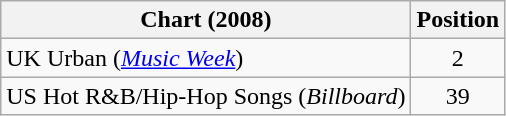<table class="wikitable">
<tr>
<th>Chart (2008)</th>
<th>Position</th>
</tr>
<tr>
<td>UK Urban (<em><a href='#'>Music Week</a></em>)</td>
<td align="center">2</td>
</tr>
<tr>
<td>US Hot R&B/Hip-Hop Songs (<em>Billboard</em>)</td>
<td style="text-align:center;">39</td>
</tr>
</table>
